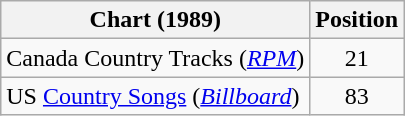<table class="wikitable sortable">
<tr>
<th scope="col">Chart (1989)</th>
<th scope="col">Position</th>
</tr>
<tr>
<td>Canada Country Tracks (<em><a href='#'>RPM</a></em>)</td>
<td align="center">21</td>
</tr>
<tr>
<td>US <a href='#'>Country Songs</a> (<em><a href='#'>Billboard</a></em>)</td>
<td align="center">83</td>
</tr>
</table>
